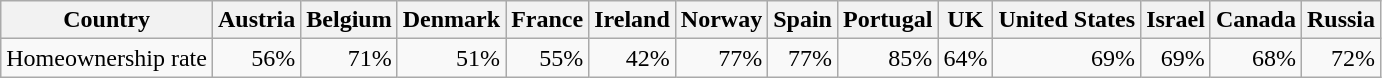<table class="wikitable" style="text-align:right; margin-right:60px">
<tr>
<th>Country</th>
<th>Austria</th>
<th>Belgium</th>
<th>Denmark</th>
<th>France</th>
<th>Ireland</th>
<th>Norway</th>
<th>Spain</th>
<th>Portugal</th>
<th>UK</th>
<th>United States</th>
<th>Israel</th>
<th>Canada</th>
<th>Russia</th>
</tr>
<tr>
<td>Homeownership rate</td>
<td>56%</td>
<td>71%</td>
<td>51%</td>
<td>55%</td>
<td>42%</td>
<td>77%</td>
<td>77%</td>
<td>85%</td>
<td>64%</td>
<td>69%</td>
<td>69%</td>
<td>68%</td>
<td>72%</td>
</tr>
</table>
